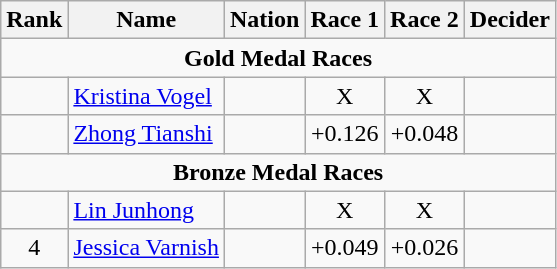<table class="wikitable" style="text-align:center">
<tr>
<th>Rank</th>
<th>Name</th>
<th>Nation</th>
<th>Race 1</th>
<th>Race 2</th>
<th>Decider</th>
</tr>
<tr>
<td colspan=6><strong>Gold Medal Races</strong></td>
</tr>
<tr>
<td></td>
<td align=left><a href='#'>Kristina Vogel</a></td>
<td align=left></td>
<td>X</td>
<td>X</td>
<td></td>
</tr>
<tr>
<td></td>
<td align=left><a href='#'>Zhong Tianshi</a></td>
<td align=left></td>
<td>+0.126</td>
<td>+0.048</td>
<td></td>
</tr>
<tr>
<td colspan=6><strong>Bronze Medal Races</strong></td>
</tr>
<tr>
<td></td>
<td align=left><a href='#'>Lin Junhong</a></td>
<td align=left></td>
<td>X</td>
<td>X</td>
<td></td>
</tr>
<tr>
<td>4</td>
<td align=left><a href='#'>Jessica Varnish</a></td>
<td align=left></td>
<td>+0.049</td>
<td>+0.026</td>
<td></td>
</tr>
</table>
